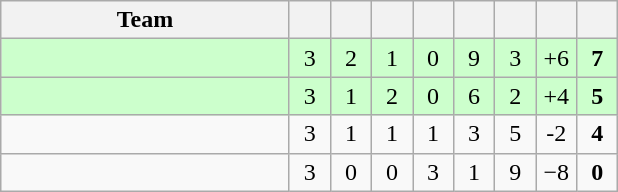<table cellpadding="0" cellspacing="0" width="100%">
<tr>
<td width="60%"><br><table class="wikitable" style="text-align: center;">
<tr>
<th width=185>Team</th>
<th width=20></th>
<th width=20></th>
<th width=20></th>
<th width=20></th>
<th width=20></th>
<th width=20></th>
<th width=20></th>
<th width=20></th>
</tr>
<tr bgcolor=ccffcc>
<td style="text-align:left"><strong></strong></td>
<td>3</td>
<td>2</td>
<td>1</td>
<td>0</td>
<td>9</td>
<td>3</td>
<td>+6</td>
<td><strong>7</strong></td>
</tr>
<tr bgcolor=ccffcc>
<td style="text-align:left"><strong></strong></td>
<td>3</td>
<td>1</td>
<td>2</td>
<td>0</td>
<td>6</td>
<td>2</td>
<td>+4</td>
<td><strong>5</strong></td>
</tr>
<tr bgcolor=>
<td style="text-align:left"></td>
<td>3</td>
<td>1</td>
<td>1</td>
<td>1</td>
<td>3</td>
<td>5</td>
<td>-2</td>
<td><strong>4</strong></td>
</tr>
<tr bgcolor=>
<td style="text-align:left"></td>
<td>3</td>
<td>0</td>
<td>0</td>
<td>3</td>
<td>1</td>
<td>9</td>
<td>−8</td>
<td><strong>0</strong></td>
</tr>
</table>
<br>
</td>
</tr>
</table>
